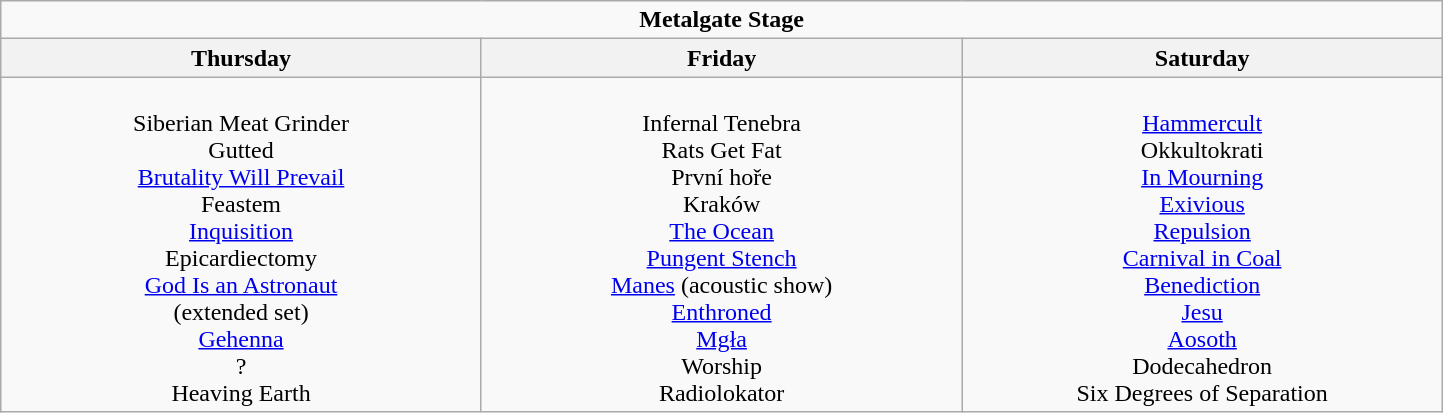<table class="wikitable">
<tr>
<td colspan="3" align="center"><strong>Metalgate Stage</strong></td>
</tr>
<tr>
<th>Thursday</th>
<th>Friday</th>
<th>Saturday</th>
</tr>
<tr>
<td valign="top" align="center" width=313><br>Siberian Meat Grinder<br>
Gutted<br>
<a href='#'>Brutality Will Prevail</a><br>
Feastem<br>
<a href='#'>Inquisition</a><br>
Epicardiectomy<br>
<a href='#'>God Is an Astronaut</a><br>
(extended set)<br>
<a href='#'>Gehenna</a><br>
?<br>
Heaving Earth</td>
<td valign="top" align="center" width=313><br>Infernal Tenebra<br>
Rats Get Fat<br>
První hoře<br>
Kraków<br>
<a href='#'>The Ocean</a><br>
<a href='#'>Pungent Stench</a><br>
<a href='#'>Manes</a> (acoustic show)<br>
<a href='#'>Enthroned</a><br>
<a href='#'>Mgła</a><br>
Worship<br>
Radiolokator</td>
<td valign="top" align="center" width=313><br><a href='#'>Hammercult</a><br>
Okkultokrati<br>
<a href='#'>In Mourning</a><br>
<a href='#'>Exivious</a><br>
<a href='#'>Repulsion</a><br>
<a href='#'>Carnival in Coal</a><br>
<a href='#'>Benediction</a><br>
<a href='#'>Jesu</a><br>
<a href='#'>Aosoth</a><br>
Dodecahedron<br>
Six Degrees of Separation</td>
</tr>
</table>
